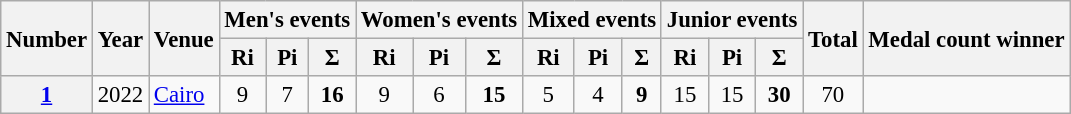<table class=wikitable style="font-size: 95%">
<tr>
<th rowspan=2>Number</th>
<th rowspan=2>Year</th>
<th rowspan=2>Venue</th>
<th colspan=3>Men's events</th>
<th colspan=3>Women's events</th>
<th colspan=3>Mixed events</th>
<th colspan=3>Junior events</th>
<th rowspan=2>Total</th>
<th rowspan=2>Medal count winner</th>
</tr>
<tr>
<th>Ri</th>
<th>Pi</th>
<th>Σ</th>
<th>Ri</th>
<th>Pi</th>
<th>Σ</th>
<th>Ri</th>
<th>Pi</th>
<th>Σ</th>
<th>Ri</th>
<th>Pi</th>
<th>Σ</th>
</tr>
<tr align=center>
<th><a href='#'>1</a></th>
<td>2022</td>
<td align=left> <a href='#'>Cairo</a></td>
<td>9</td>
<td>7</td>
<td><strong>16</strong></td>
<td>9</td>
<td>6</td>
<td><strong>15</strong></td>
<td>5</td>
<td>4</td>
<td><strong>9</strong></td>
<td>15</td>
<td>15</td>
<td><strong>30</strong></td>
<td>70</td>
<td align=left></td>
</tr>
</table>
